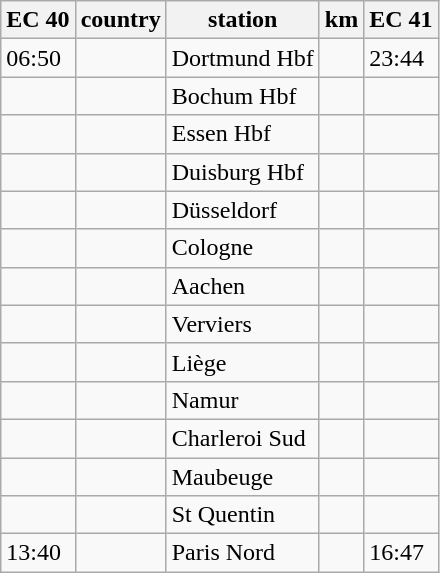<table class="wikitable">
<tr>
<th>EC 40</th>
<th>country</th>
<th>station</th>
<th>km</th>
<th>EC 41</th>
</tr>
<tr>
<td>06:50</td>
<td></td>
<td>Dortmund Hbf</td>
<td></td>
<td>23:44</td>
</tr>
<tr>
<td></td>
<td></td>
<td>Bochum Hbf</td>
<td></td>
<td></td>
</tr>
<tr>
<td></td>
<td></td>
<td>Essen Hbf</td>
<td></td>
<td></td>
</tr>
<tr>
<td></td>
<td></td>
<td>Duisburg Hbf</td>
<td></td>
<td></td>
</tr>
<tr>
<td></td>
<td></td>
<td>Düsseldorf</td>
<td></td>
<td></td>
</tr>
<tr>
<td></td>
<td></td>
<td>Cologne</td>
<td></td>
<td></td>
</tr>
<tr>
<td></td>
<td></td>
<td>Aachen</td>
<td></td>
<td></td>
</tr>
<tr>
<td></td>
<td></td>
<td>Verviers</td>
<td></td>
<td></td>
</tr>
<tr>
<td></td>
<td></td>
<td>Liège</td>
<td></td>
<td></td>
</tr>
<tr>
<td></td>
<td></td>
<td>Namur</td>
<td></td>
<td></td>
</tr>
<tr>
<td></td>
<td></td>
<td>Charleroi Sud</td>
<td></td>
<td></td>
</tr>
<tr>
<td></td>
<td></td>
<td>Maubeuge</td>
<td></td>
<td></td>
</tr>
<tr>
<td></td>
<td></td>
<td>St Quentin</td>
<td></td>
<td></td>
</tr>
<tr>
<td>13:40</td>
<td></td>
<td>Paris Nord</td>
<td></td>
<td>16:47</td>
</tr>
</table>
